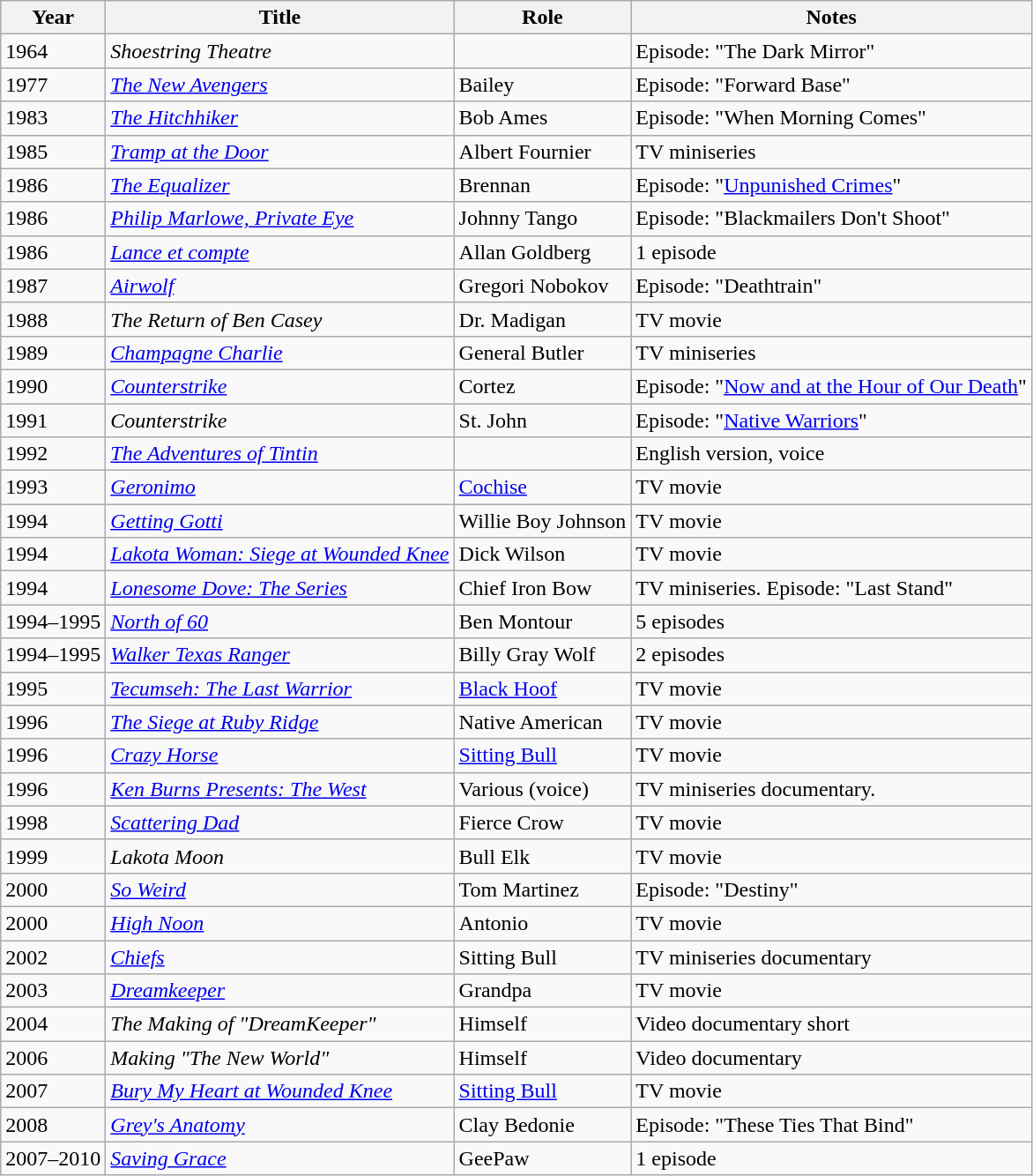<table class="wikitable sortable">
<tr>
<th>Year</th>
<th>Title</th>
<th>Role</th>
<th>Notes</th>
</tr>
<tr>
<td>1964</td>
<td><em>Shoestring Theatre</em></td>
<td></td>
<td>Episode: "The Dark Mirror"</td>
</tr>
<tr>
<td>1977</td>
<td><em><a href='#'>The New Avengers</a></em></td>
<td>Bailey</td>
<td>Episode: "Forward Base"</td>
</tr>
<tr>
<td>1983</td>
<td><em><a href='#'>The Hitchhiker</a></em></td>
<td>Bob Ames</td>
<td>Episode: "When Morning Comes"</td>
</tr>
<tr>
<td>1985</td>
<td><em><a href='#'>Tramp at the Door</a></em></td>
<td>Albert Fournier</td>
<td>TV miniseries</td>
</tr>
<tr>
<td>1986</td>
<td><em><a href='#'>The Equalizer</a></em></td>
<td>Brennan</td>
<td>Episode: "<a href='#'>Unpunished Crimes</a>"</td>
</tr>
<tr>
<td>1986</td>
<td><em><a href='#'>Philip Marlowe, Private Eye</a></em></td>
<td>Johnny Tango</td>
<td>Episode: "Blackmailers Don't Shoot"</td>
</tr>
<tr>
<td>1986</td>
<td><em><a href='#'>Lance et compte</a></em></td>
<td>Allan Goldberg</td>
<td>1 episode</td>
</tr>
<tr>
<td>1987</td>
<td><em><a href='#'>Airwolf</a></em></td>
<td>Gregori Nobokov</td>
<td>Episode: "Deathtrain"</td>
</tr>
<tr>
<td>1988</td>
<td><em>The Return of Ben Casey</em></td>
<td>Dr. Madigan</td>
<td>TV movie</td>
</tr>
<tr>
<td>1989</td>
<td><em><a href='#'>Champagne Charlie</a></em></td>
<td>General Butler</td>
<td>TV miniseries</td>
</tr>
<tr>
<td>1990</td>
<td><em><a href='#'>Counterstrike</a></em></td>
<td>Cortez</td>
<td>Episode: "<a href='#'>Now and at the Hour of Our Death</a>"</td>
</tr>
<tr>
<td>1991</td>
<td><em>Counterstrike</em></td>
<td>St. John</td>
<td>Episode: "<a href='#'>Native Warriors</a>"</td>
</tr>
<tr>
<td>1992</td>
<td><em><a href='#'>The Adventures of Tintin</a></em></td>
<td></td>
<td>English version, voice</td>
</tr>
<tr>
<td>1993</td>
<td><em><a href='#'>Geronimo</a></em></td>
<td><a href='#'>Cochise</a></td>
<td>TV movie</td>
</tr>
<tr>
<td>1994</td>
<td><em><a href='#'>Getting Gotti</a></em></td>
<td>Willie Boy Johnson</td>
<td>TV movie</td>
</tr>
<tr>
<td>1994</td>
<td><em><a href='#'>Lakota Woman: Siege at Wounded Knee</a></em></td>
<td>Dick Wilson</td>
<td>TV movie</td>
</tr>
<tr>
<td>1994</td>
<td><em><a href='#'>Lonesome Dove: The Series</a></em></td>
<td>Chief Iron Bow</td>
<td>TV miniseries. Episode: "Last Stand"</td>
</tr>
<tr>
<td>1994–1995</td>
<td><em><a href='#'>North of 60</a></em></td>
<td>Ben Montour</td>
<td>5 episodes</td>
</tr>
<tr>
<td>1994–1995</td>
<td><em><a href='#'>Walker Texas Ranger</a></em></td>
<td>Billy Gray Wolf</td>
<td>2 episodes</td>
</tr>
<tr>
<td>1995</td>
<td><em><a href='#'>Tecumseh: The Last Warrior</a></em></td>
<td><a href='#'>Black Hoof</a></td>
<td>TV movie</td>
</tr>
<tr>
<td>1996</td>
<td><em><a href='#'>The Siege at Ruby Ridge</a></em></td>
<td>Native American</td>
<td>TV movie</td>
</tr>
<tr>
<td>1996</td>
<td><em><a href='#'>Crazy Horse</a></em></td>
<td><a href='#'>Sitting Bull</a></td>
<td>TV movie</td>
</tr>
<tr>
<td>1996</td>
<td><em><a href='#'>Ken Burns Presents: The West</a></em></td>
<td>Various (voice)</td>
<td>TV miniseries documentary. </td>
</tr>
<tr>
<td>1998</td>
<td><em><a href='#'>Scattering Dad</a></em></td>
<td>Fierce Crow</td>
<td>TV movie</td>
</tr>
<tr>
<td>1999</td>
<td><em>Lakota Moon</em></td>
<td>Bull Elk</td>
<td>TV movie</td>
</tr>
<tr>
<td>2000</td>
<td><em><a href='#'>So Weird</a></em></td>
<td>Tom Martinez</td>
<td>Episode: "Destiny"</td>
</tr>
<tr>
<td>2000</td>
<td><em><a href='#'>High Noon</a></em></td>
<td>Antonio</td>
<td>TV movie</td>
</tr>
<tr>
<td>2002</td>
<td><em><a href='#'>Chiefs</a></em></td>
<td>Sitting Bull</td>
<td>TV miniseries documentary</td>
</tr>
<tr>
<td>2003</td>
<td><em><a href='#'>Dreamkeeper</a></em></td>
<td>Grandpa</td>
<td>TV movie</td>
</tr>
<tr>
<td>2004</td>
<td><em>The Making of "DreamKeeper"</em></td>
<td>Himself</td>
<td>Video documentary short</td>
</tr>
<tr>
<td>2006</td>
<td><em>Making "The New World"</em></td>
<td>Himself</td>
<td>Video documentary</td>
</tr>
<tr>
<td>2007</td>
<td><em><a href='#'>Bury My Heart at Wounded Knee</a></em></td>
<td><a href='#'>Sitting Bull</a></td>
<td>TV movie</td>
</tr>
<tr>
<td>2008</td>
<td><em><a href='#'>Grey's Anatomy</a></em></td>
<td>Clay Bedonie</td>
<td>Episode: "These Ties That Bind"</td>
</tr>
<tr>
<td>2007–2010</td>
<td><em><a href='#'>Saving Grace</a></em></td>
<td>GeePaw</td>
<td>1 episode</td>
</tr>
</table>
